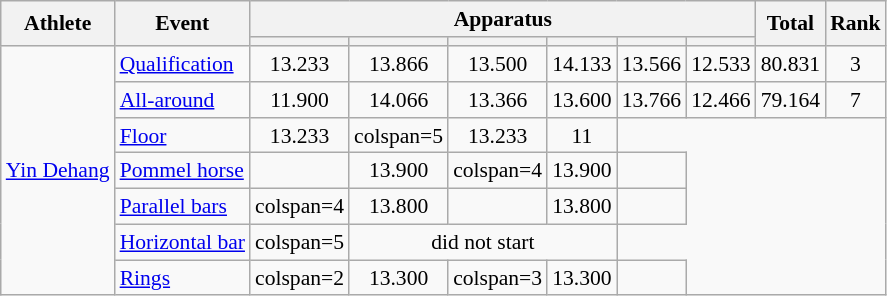<table class="wikitable" style="text-align:center;font-size:90%">
<tr>
<th rowspan=2>Athlete</th>
<th rowspan=2>Event</th>
<th colspan=6>Apparatus</th>
<th rowspan=2>Total</th>
<th rowspan=2>Rank</th>
</tr>
<tr style="font-size:95%">
<th></th>
<th></th>
<th></th>
<th></th>
<th></th>
<th></th>
</tr>
<tr>
<td rowspan=7 align=left><a href='#'>Yin Dehang</a></td>
<td align=left><a href='#'>Qualification</a></td>
<td>13.233</td>
<td>13.866</td>
<td>13.500</td>
<td>14.133</td>
<td>13.566</td>
<td>12.533</td>
<td>80.831</td>
<td>3</td>
</tr>
<tr>
<td align=left><a href='#'>All-around</a></td>
<td>11.900</td>
<td>14.066</td>
<td>13.366</td>
<td>13.600</td>
<td>13.766</td>
<td>12.466</td>
<td>79.164</td>
<td>7</td>
</tr>
<tr>
<td align=left><a href='#'>Floor</a></td>
<td>13.233</td>
<td>colspan=5 </td>
<td>13.233</td>
<td>11</td>
</tr>
<tr>
<td align=left><a href='#'>Pommel horse</a></td>
<td></td>
<td>13.900</td>
<td>colspan=4 </td>
<td>13.900</td>
<td></td>
</tr>
<tr>
<td align=left><a href='#'>Parallel bars</a></td>
<td>colspan=4 </td>
<td>13.800</td>
<td></td>
<td>13.800</td>
<td></td>
</tr>
<tr>
<td align=left><a href='#'>Horizontal bar</a></td>
<td>colspan=5 </td>
<td colspan=3>did not start</td>
</tr>
<tr>
<td align=left><a href='#'>Rings</a></td>
<td>colspan=2 </td>
<td>13.300</td>
<td>colspan=3 </td>
<td>13.300</td>
<td></td>
</tr>
</table>
